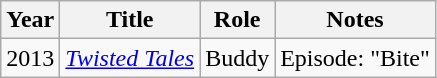<table class="wikitable">
<tr>
<th>Year</th>
<th>Title</th>
<th>Role</th>
<th>Notes</th>
</tr>
<tr>
<td>2013</td>
<td><em><a href='#'>Twisted Tales</a></em></td>
<td>Buddy</td>
<td>Episode: "Bite"</td>
</tr>
</table>
